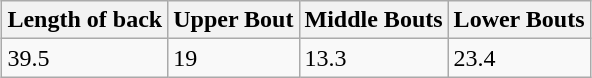<table class="wikitable" style="Margin:auto">
<tr>
<th>Length of back</th>
<th>Upper Bout</th>
<th>Middle Bouts</th>
<th>Lower Bouts</th>
</tr>
<tr>
<td>39.5</td>
<td>19</td>
<td>13.3</td>
<td>23.4</td>
</tr>
</table>
